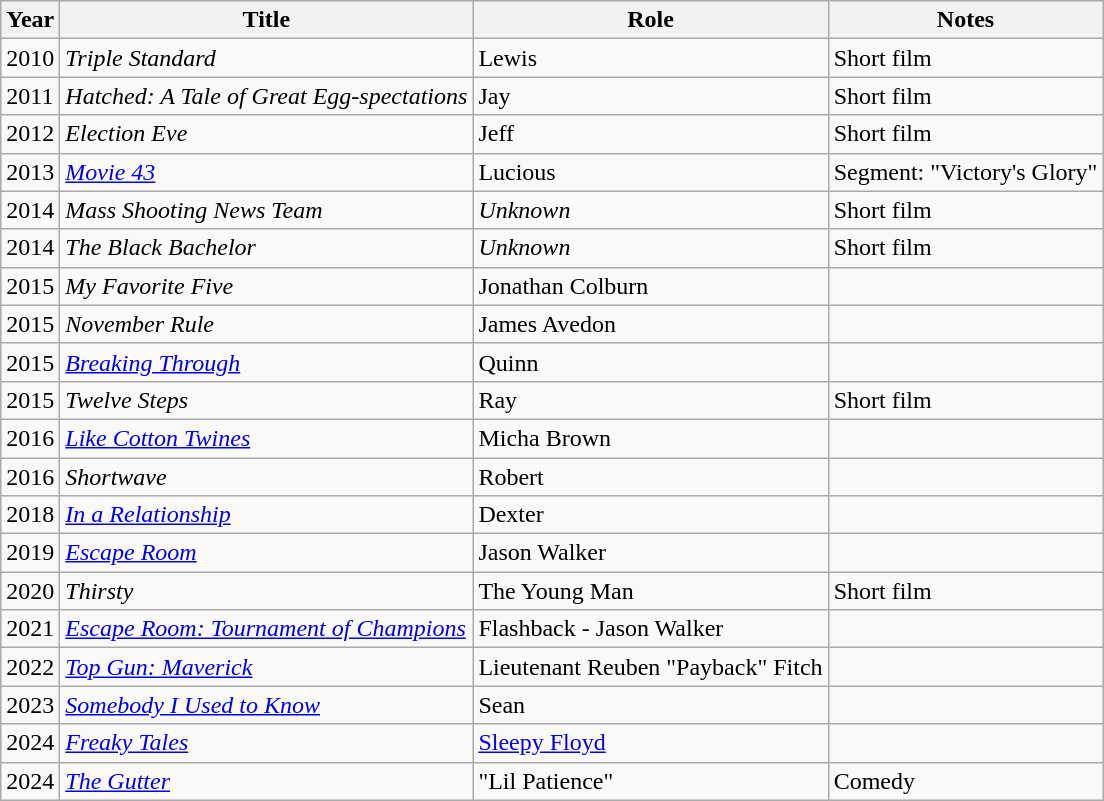<table class="wikitable">
<tr>
<th>Year</th>
<th>Title</th>
<th>Role</th>
<th>Notes</th>
</tr>
<tr>
<td>2010</td>
<td><em>Triple Standard</em></td>
<td>Lewis</td>
<td>Short film</td>
</tr>
<tr>
<td>2011</td>
<td><em>Hatched: A Tale of Great Egg-spectations</em></td>
<td>Jay</td>
<td>Short film</td>
</tr>
<tr>
<td>2012</td>
<td><em>Election Eve</em></td>
<td>Jeff</td>
<td>Short film</td>
</tr>
<tr>
<td>2013</td>
<td><em><a href='#'>Movie 43</a></em></td>
<td>Lucious</td>
<td>Segment: "Victory's Glory"</td>
</tr>
<tr>
<td>2014</td>
<td><em>Mass Shooting News Team</em></td>
<td><em>Unknown</em></td>
<td>Short film</td>
</tr>
<tr>
<td>2014</td>
<td><em>The Black Bachelor</em></td>
<td><em>Unknown</em></td>
<td>Short film</td>
</tr>
<tr>
<td>2015</td>
<td><em>My Favorite Five</em></td>
<td>Jonathan Colburn</td>
<td></td>
</tr>
<tr>
<td>2015</td>
<td><em>November Rule</em></td>
<td>James Avedon</td>
<td></td>
</tr>
<tr>
<td>2015</td>
<td><em><a href='#'>Breaking Through</a></em></td>
<td>Quinn</td>
<td></td>
</tr>
<tr>
<td>2015</td>
<td><em>Twelve Steps</em></td>
<td>Ray</td>
<td>Short film</td>
</tr>
<tr>
<td>2016</td>
<td><em><a href='#'>Like Cotton Twines</a></em></td>
<td>Micha Brown</td>
<td></td>
</tr>
<tr>
<td>2016</td>
<td><em>Shortwave</em></td>
<td>Robert</td>
<td></td>
</tr>
<tr>
<td>2018</td>
<td><em><a href='#'>In a Relationship</a></em></td>
<td>Dexter</td>
<td></td>
</tr>
<tr>
<td>2019</td>
<td><em><a href='#'>Escape Room</a></em></td>
<td>Jason Walker</td>
<td></td>
</tr>
<tr>
<td>2020</td>
<td><em>Thirsty</em></td>
<td>The Young Man</td>
<td>Short film</td>
</tr>
<tr>
<td>2021</td>
<td><em><a href='#'>Escape Room: Tournament of Champions</a></em></td>
<td>Flashback - Jason Walker</td>
<td></td>
</tr>
<tr>
<td>2022</td>
<td><em><a href='#'>Top Gun: Maverick</a></em></td>
<td>Lieutenant Reuben "Payback" Fitch</td>
<td></td>
</tr>
<tr>
<td>2023</td>
<td><em><a href='#'>Somebody I Used to Know</a></em></td>
<td>Sean</td>
<td></td>
</tr>
<tr>
<td>2024</td>
<td><em><a href='#'>Freaky Tales</a></em></td>
<td><a href='#'>Sleepy Floyd</a></td>
<td></td>
</tr>
<tr>
<td>2024</td>
<td><em><a href='#'>The Gutter</a></em></td>
<td>"Lil Patience"</td>
<td>Comedy</td>
</tr>
</table>
